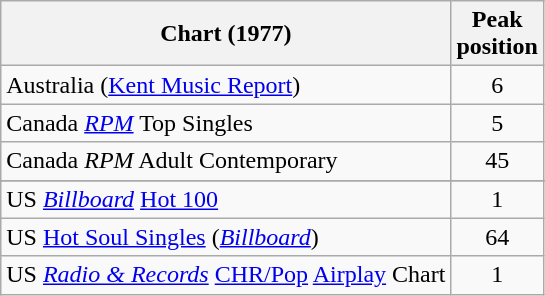<table class="wikitable sortable">
<tr>
<th>Chart (1977)</th>
<th>Peak<br>position</th>
</tr>
<tr>
<td>Australia (<a href='#'>Kent Music Report</a>)</td>
<td align="center">6</td>
</tr>
<tr>
<td>Canada <em><a href='#'>RPM</a></em> Top Singles</td>
<td align="center">5</td>
</tr>
<tr>
<td>Canada <em>RPM</em> Adult Contemporary </td>
<td style="text-align:center;">45</td>
</tr>
<tr>
</tr>
<tr>
</tr>
<tr>
</tr>
<tr>
<td>US <em><a href='#'>Billboard</a></em> <a href='#'>Hot 100</a></td>
<td style="text-align:center;">1</td>
</tr>
<tr>
<td scope="row">US <a href='#'>Hot Soul Singles</a> (<em><a href='#'>Billboard</a></em>)</td>
<td style="text-align:center;">64</td>
</tr>
<tr>
<td>US <em><a href='#'>Radio & Records</a></em> <a href='#'>CHR/Pop</a> <a href='#'>Airplay</a> Chart</td>
<td align="center">1</td>
</tr>
</table>
